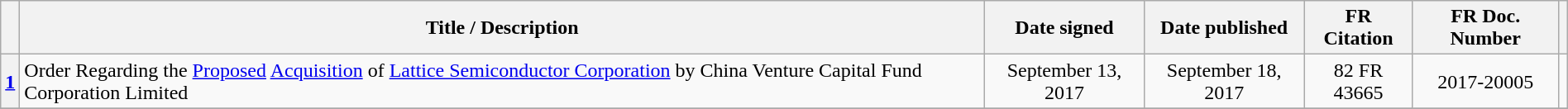<table class="wikitable sortable plainrowheaders" style="width:100%;">
<tr style="text-align:center">
<th></th>
<th>Title / Description</th>
<th>Date signed</th>
<th>Date published</th>
<th>FR Citation</th>
<th>FR Doc. Number</th>
<th class="unsortable"></th>
</tr>
<tr style="text-align:center">
<th><a href='#'>1</a></th>
<td style="text-align:left">Order Regarding the <a href='#'>Proposed</a> <a href='#'>Acquisition</a> of <a href='#'>Lattice Semiconductor Corporation</a> by China Venture Capital Fund Corporation Limited</td>
<td>September 13, 2017</td>
<td>September 18, 2017</td>
<td>82 FR 43665</td>
<td>2017-20005</td>
<td></td>
</tr>
<tr>
</tr>
</table>
